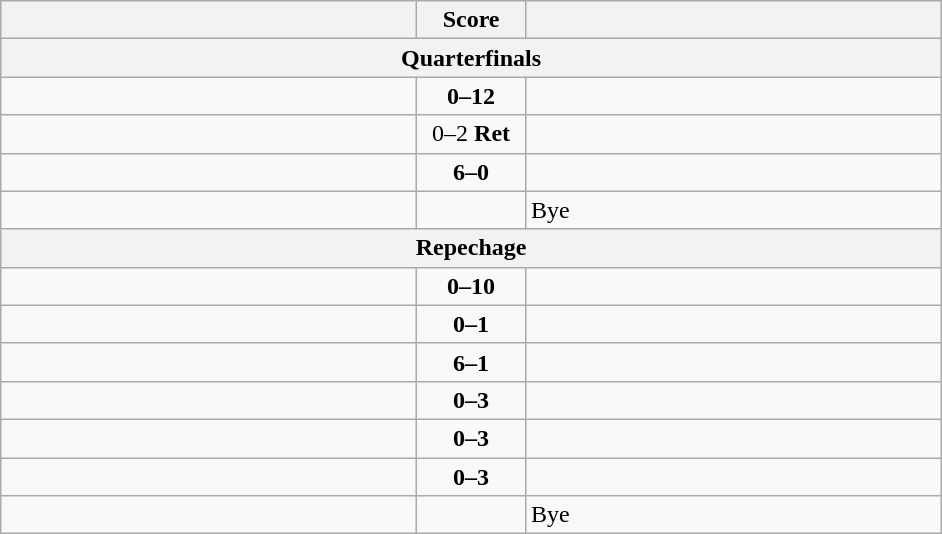<table class="wikitable" style="text-align: left;">
<tr>
<th align="right" width="270"></th>
<th width="65">Score</th>
<th align="left" width="270"></th>
</tr>
<tr>
<th colspan="3">Quarterfinals</th>
</tr>
<tr>
<td></td>
<td align=center><strong>0–12</strong></td>
<td><strong></strong></td>
</tr>
<tr>
<td></td>
<td align=center>0–2 <strong>Ret</strong></td>
<td><strong></strong></td>
</tr>
<tr>
<td><strong></strong></td>
<td align=center><strong>6–0</strong></td>
<td></td>
</tr>
<tr>
<td><strong></strong></td>
<td align=center></td>
<td>Bye</td>
</tr>
<tr>
<th colspan="3">Repechage</th>
</tr>
<tr>
<td></td>
<td align=center><strong>0–10</strong></td>
<td><strong></strong></td>
</tr>
<tr>
<td></td>
<td align=center><strong>0–1</strong></td>
<td><strong></strong></td>
</tr>
<tr>
<td><strong></strong></td>
<td align=center><strong>6–1</strong></td>
<td></td>
</tr>
<tr>
<td></td>
<td align=center><strong>0–3</strong></td>
<td><strong></strong></td>
</tr>
<tr>
<td></td>
<td align=center><strong>0–3</strong></td>
<td><strong></strong></td>
</tr>
<tr>
<td></td>
<td align=center><strong>0–3</strong></td>
<td><strong></strong></td>
</tr>
<tr>
<td><strong></strong></td>
<td align=center></td>
<td>Bye</td>
</tr>
</table>
